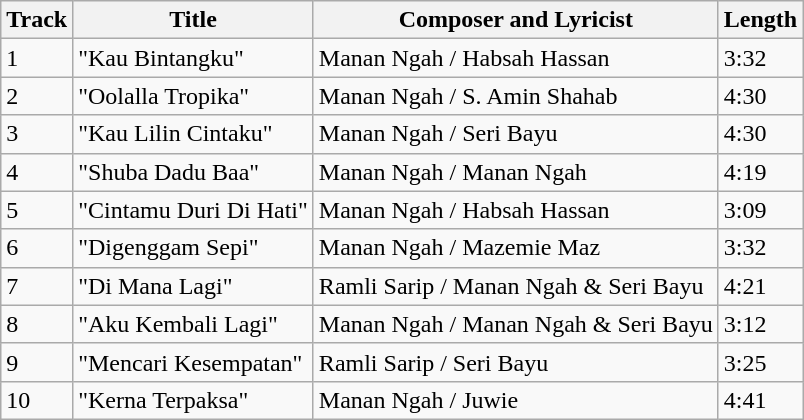<table class="wikitable">
<tr>
<th>Track</th>
<th>Title</th>
<th>Composer and Lyricist</th>
<th>Length</th>
</tr>
<tr>
<td>1</td>
<td>"Kau Bintangku"</td>
<td>Manan Ngah / Habsah Hassan</td>
<td>3:32</td>
</tr>
<tr>
<td>2</td>
<td>"Oolalla Tropika"</td>
<td>Manan Ngah / S. Amin Shahab</td>
<td>4:30</td>
</tr>
<tr>
<td>3</td>
<td>"Kau Lilin Cintaku"</td>
<td>Manan Ngah / Seri Bayu</td>
<td>4:30</td>
</tr>
<tr>
<td>4</td>
<td>"Shuba Dadu Baa"</td>
<td>Manan Ngah / Manan Ngah</td>
<td>4:19</td>
</tr>
<tr>
<td>5</td>
<td>"Cintamu Duri Di Hati"</td>
<td>Manan Ngah / Habsah Hassan</td>
<td>3:09</td>
</tr>
<tr>
<td>6</td>
<td>"Digenggam Sepi"</td>
<td>Manan Ngah / Mazemie Maz</td>
<td>3:32</td>
</tr>
<tr>
<td>7</td>
<td>"Di Mana Lagi"</td>
<td>Ramli Sarip / Manan Ngah & Seri Bayu</td>
<td>4:21</td>
</tr>
<tr>
<td>8</td>
<td>"Aku Kembali Lagi"</td>
<td>Manan Ngah / Manan Ngah & Seri Bayu</td>
<td>3:12</td>
</tr>
<tr>
<td>9</td>
<td>"Mencari Kesempatan"</td>
<td>Ramli Sarip / Seri Bayu</td>
<td>3:25</td>
</tr>
<tr>
<td>10</td>
<td>"Kerna Terpaksa"</td>
<td>Manan Ngah / Juwie</td>
<td>4:41</td>
</tr>
</table>
